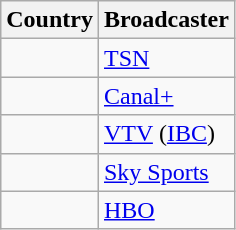<table class="wikitable">
<tr>
<th align=center>Country</th>
<th align=center>Broadcaster</th>
</tr>
<tr>
<td></td>
<td><a href='#'>TSN</a></td>
</tr>
<tr>
<td></td>
<td><a href='#'>Canal+</a></td>
</tr>
<tr>
<td></td>
<td><a href='#'>VTV</a> (<a href='#'>IBC</a>)</td>
</tr>
<tr>
<td></td>
<td><a href='#'>Sky Sports</a></td>
</tr>
<tr>
<td></td>
<td><a href='#'>HBO</a></td>
</tr>
</table>
